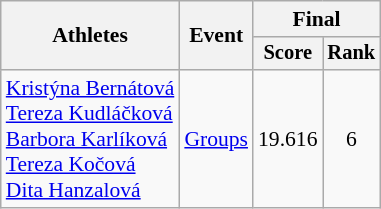<table class="wikitable" style="text-align:center; font-size:90%">
<tr>
<th rowspan="2">Athletes</th>
<th rowspan="2">Event</th>
<th colspan="2">Final</th>
</tr>
<tr style="font-size:95%">
<th>Score</th>
<th>Rank</th>
</tr>
<tr>
<td align="left"><a href='#'>Kristýna Bernátová</a><br><a href='#'>Tereza Kudláčková</a><br><a href='#'>Barbora Karlíková</a><br><a href='#'>Tereza Kočová</a><br><a href='#'>Dita Hanzalová</a></td>
<td align="left"><a href='#'>Groups</a></td>
<td>19.616</td>
<td>6</td>
</tr>
</table>
